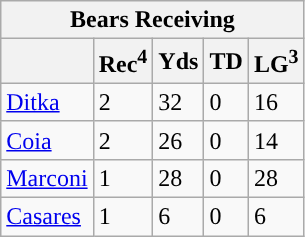<table class="wikitable">
<tr>
<th colspan="5">Bears Receiving</th>
</tr>
<tr>
<th></th>
<th>Rec<sup>4</sup></th>
<th>Yds</th>
<th>TD</th>
<th>LG<sup>3</sup></th>
</tr>
<tr>
<td><a href='#'>Ditka</a></td>
<td>2</td>
<td>32</td>
<td>0</td>
<td>16</td>
</tr>
<tr>
<td><a href='#'>Coia</a></td>
<td>2</td>
<td>26</td>
<td>0</td>
<td>14</td>
</tr>
<tr>
<td><a href='#'>Marconi</a></td>
<td>1</td>
<td>28</td>
<td>0</td>
<td>28</td>
</tr>
<tr>
<td><a href='#'>Casares</a></td>
<td>1</td>
<td>6</td>
<td>0</td>
<td>6</td>
</tr>
</table>
